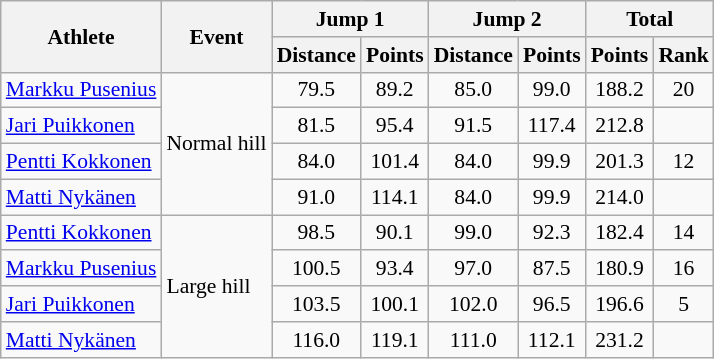<table class="wikitable" style="font-size:90%">
<tr>
<th rowspan="2">Athlete</th>
<th rowspan="2">Event</th>
<th colspan="2">Jump 1</th>
<th colspan="2">Jump 2</th>
<th colspan="2">Total</th>
</tr>
<tr>
<th>Distance</th>
<th>Points</th>
<th>Distance</th>
<th>Points</th>
<th>Points</th>
<th>Rank</th>
</tr>
<tr>
<td><a href='#'>Markku Pusenius</a></td>
<td rowspan="4">Normal hill</td>
<td align="center">79.5</td>
<td align="center">89.2</td>
<td align="center">85.0</td>
<td align="center">99.0</td>
<td align="center">188.2</td>
<td align="center">20</td>
</tr>
<tr>
<td><a href='#'>Jari Puikkonen</a></td>
<td align="center">81.5</td>
<td align="center">95.4</td>
<td align="center">91.5</td>
<td align="center">117.4</td>
<td align="center">212.8</td>
<td align="center"></td>
</tr>
<tr>
<td><a href='#'>Pentti Kokkonen</a></td>
<td align="center">84.0</td>
<td align="center">101.4</td>
<td align="center">84.0</td>
<td align="center">99.9</td>
<td align="center">201.3</td>
<td align="center">12</td>
</tr>
<tr>
<td><a href='#'>Matti Nykänen</a></td>
<td align="center">91.0</td>
<td align="center">114.1</td>
<td align="center">84.0</td>
<td align="center">99.9</td>
<td align="center">214.0</td>
<td align="center"></td>
</tr>
<tr>
<td><a href='#'>Pentti Kokkonen</a></td>
<td rowspan="4">Large hill</td>
<td align="center">98.5</td>
<td align="center">90.1</td>
<td align="center">99.0</td>
<td align="center">92.3</td>
<td align="center">182.4</td>
<td align="center">14</td>
</tr>
<tr>
<td><a href='#'>Markku Pusenius</a></td>
<td align="center">100.5</td>
<td align="center">93.4</td>
<td align="center">97.0</td>
<td align="center">87.5</td>
<td align="center">180.9</td>
<td align="center">16</td>
</tr>
<tr>
<td><a href='#'>Jari Puikkonen</a></td>
<td align="center">103.5</td>
<td align="center">100.1</td>
<td align="center">102.0</td>
<td align="center">96.5</td>
<td align="center">196.6</td>
<td align="center">5</td>
</tr>
<tr>
<td><a href='#'>Matti Nykänen</a></td>
<td align="center">116.0</td>
<td align="center">119.1</td>
<td align="center">111.0</td>
<td align="center">112.1</td>
<td align="center">231.2</td>
<td align="center"></td>
</tr>
</table>
